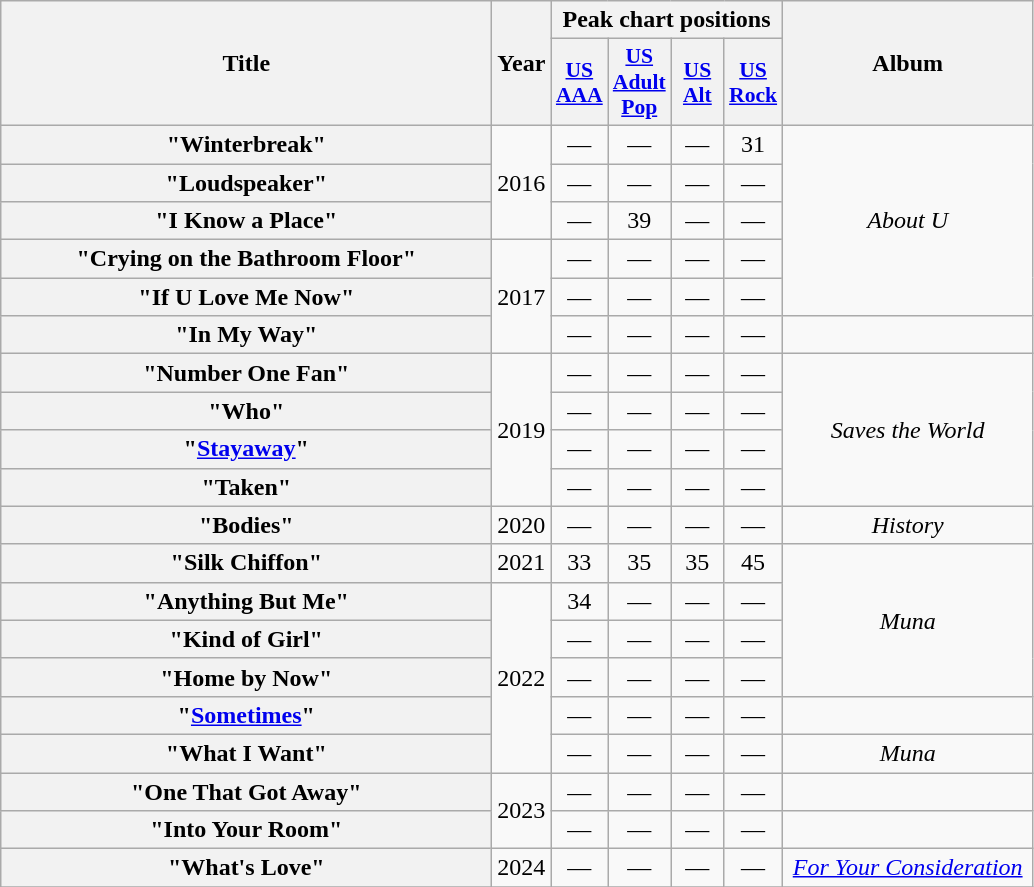<table class="wikitable plainrowheaders" style="text-align:center;">
<tr>
<th scope="col" rowspan="2" style="width:20em;">Title</th>
<th scope="col" rowspan="2" style="width:1em;">Year</th>
<th scope="col" colspan="4" style="width:5em;">Peak chart positions</th>
<th scope="col" rowspan="2" style="width:10em;">Album</th>
</tr>
<tr>
<th scope="col" style="width:2em;font-size:90%;"><a href='#'>US<br>AAA</a><br></th>
<th scope="col" style="width:2em;font-size:90%;"><a href='#'>US<br>Adult<br>Pop</a><br></th>
<th scope="col" style="width:2em;font-size:90%;"><a href='#'>US<br>Alt</a><br></th>
<th scope="col" style="width:2em;font-size:90%;"><a href='#'>US<br>Rock</a><br></th>
</tr>
<tr>
<th scope="row">"Winterbreak"</th>
<td rowspan="3">2016</td>
<td>—</td>
<td>—</td>
<td>—</td>
<td>31</td>
<td rowspan="5"><em>About U</em></td>
</tr>
<tr>
<th scope="row">"Loudspeaker"</th>
<td>—</td>
<td>—</td>
<td>—</td>
<td>—</td>
</tr>
<tr>
<th scope="row">"I Know a Place"</th>
<td>—</td>
<td>39</td>
<td>—</td>
<td>—</td>
</tr>
<tr>
<th scope="row">"Crying on the Bathroom Floor"</th>
<td rowspan="3">2017</td>
<td>—</td>
<td>—</td>
<td>—</td>
<td>—</td>
</tr>
<tr>
<th scope="row">"If U Love Me Now"</th>
<td>—</td>
<td>—</td>
<td>—</td>
<td>—</td>
</tr>
<tr>
<th scope="row">"In My Way"</th>
<td>—</td>
<td>—</td>
<td>—</td>
<td>—</td>
<td></td>
</tr>
<tr>
<th scope="row">"Number One Fan"</th>
<td rowspan="4">2019</td>
<td>—</td>
<td>—</td>
<td>—</td>
<td>—</td>
<td rowspan="4"><em>Saves the World</em></td>
</tr>
<tr>
<th scope="row">"Who"</th>
<td>—</td>
<td>—</td>
<td>—</td>
<td>—</td>
</tr>
<tr>
<th scope="row">"<a href='#'>Stayaway</a>"</th>
<td>—</td>
<td>—</td>
<td>—</td>
<td>—</td>
</tr>
<tr>
<th scope="row">"Taken"</th>
<td>—</td>
<td>—</td>
<td>—</td>
<td>—</td>
</tr>
<tr>
<th scope="row">"Bodies" </th>
<td>2020</td>
<td>—</td>
<td>—</td>
<td>—</td>
<td>—</td>
<td><em>History</em></td>
</tr>
<tr>
<th scope="row">"Silk Chiffon" </th>
<td>2021</td>
<td>33</td>
<td>35</td>
<td>35</td>
<td>45</td>
<td rowspan="4"><em>Muna</em></td>
</tr>
<tr>
<th scope="row">"Anything But Me"</th>
<td rowspan="5">2022</td>
<td>34</td>
<td>—</td>
<td>—</td>
<td>—</td>
</tr>
<tr>
<th scope="row">"Kind of Girl"</th>
<td>—</td>
<td>—</td>
<td>—</td>
<td>—</td>
</tr>
<tr>
<th scope="row">"Home by Now"</th>
<td>—</td>
<td>—</td>
<td>—</td>
<td>—</td>
</tr>
<tr>
<th scope="row">"<a href='#'>Sometimes</a>" </th>
<td>—</td>
<td>—</td>
<td>—</td>
<td>—</td>
<td></td>
</tr>
<tr>
<th scope="row">"What I Want"</th>
<td>—</td>
<td>—</td>
<td>—</td>
<td>—</td>
<td><em>Muna</em></td>
</tr>
<tr>
<th scope="row">"One That Got Away"</th>
<td rowspan="2">2023</td>
<td>—</td>
<td>—</td>
<td>—</td>
<td>—</td>
<td></td>
</tr>
<tr>
<th scope="row">"Into Your Room" <br></th>
<td>—</td>
<td>—</td>
<td>—</td>
<td>—</td>
<td></td>
</tr>
<tr>
<th scope="row">"What's Love"<br></th>
<td rowspan="1">2024</td>
<td>—</td>
<td>—</td>
<td>—</td>
<td>—</td>
<td><em><a href='#'>For Your Consideration</a></em></td>
</tr>
<tr>
</tr>
</table>
